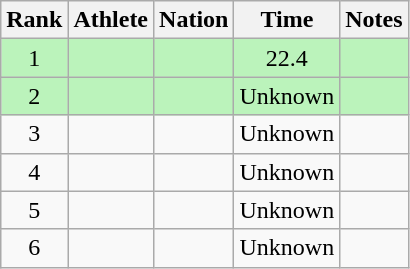<table class="wikitable sortable" style="text-align:center">
<tr>
<th>Rank</th>
<th>Athlete</th>
<th>Nation</th>
<th>Time</th>
<th>Notes</th>
</tr>
<tr style="background:#bbf3bb;">
<td>1</td>
<td align=left></td>
<td align=left></td>
<td>22.4</td>
<td></td>
</tr>
<tr style="background:#bbf3bb;">
<td>2</td>
<td align=left></td>
<td align=left></td>
<td>Unknown</td>
<td></td>
</tr>
<tr>
<td>3</td>
<td align=left></td>
<td align=left></td>
<td>Unknown</td>
<td></td>
</tr>
<tr>
<td>4</td>
<td align=left></td>
<td align=left></td>
<td>Unknown</td>
<td></td>
</tr>
<tr>
<td>5</td>
<td align=left></td>
<td align=left></td>
<td>Unknown</td>
<td></td>
</tr>
<tr>
<td>6</td>
<td align=left></td>
<td align=left></td>
<td>Unknown</td>
<td></td>
</tr>
</table>
